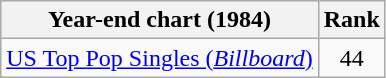<table class="wikitable">
<tr>
<th>Year-end chart (1984)</th>
<th>Rank</th>
</tr>
<tr>
<td><a href='#'>US Top Pop Singles (<em>Billboard</em>)</a></td>
<td align="center">44</td>
</tr>
</table>
